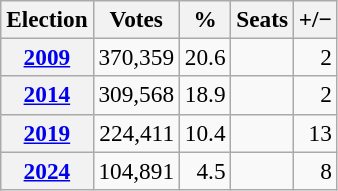<table class="wikitable" style="font-size:97%; text-align:right;">
<tr>
<th>Election</th>
<th>Votes</th>
<th>%</th>
<th>Seats</th>
<th>+/−</th>
</tr>
<tr>
<th><strong><a href='#'>2009</a></strong></th>
<td>370,359</td>
<td>20.6</td>
<td></td>
<td> 2</td>
</tr>
<tr>
<th><strong><a href='#'>2014</a></strong></th>
<td>309,568</td>
<td>18.9</td>
<td></td>
<td> 2</td>
</tr>
<tr>
<th><strong><a href='#'>2019</a></strong></th>
<td>224,411</td>
<td>10.4</td>
<td></td>
<td> 13</td>
</tr>
<tr>
<th><strong><a href='#'>2024</a></strong></th>
<td>104,891</td>
<td>4.5</td>
<td></td>
<td> 8</td>
</tr>
</table>
